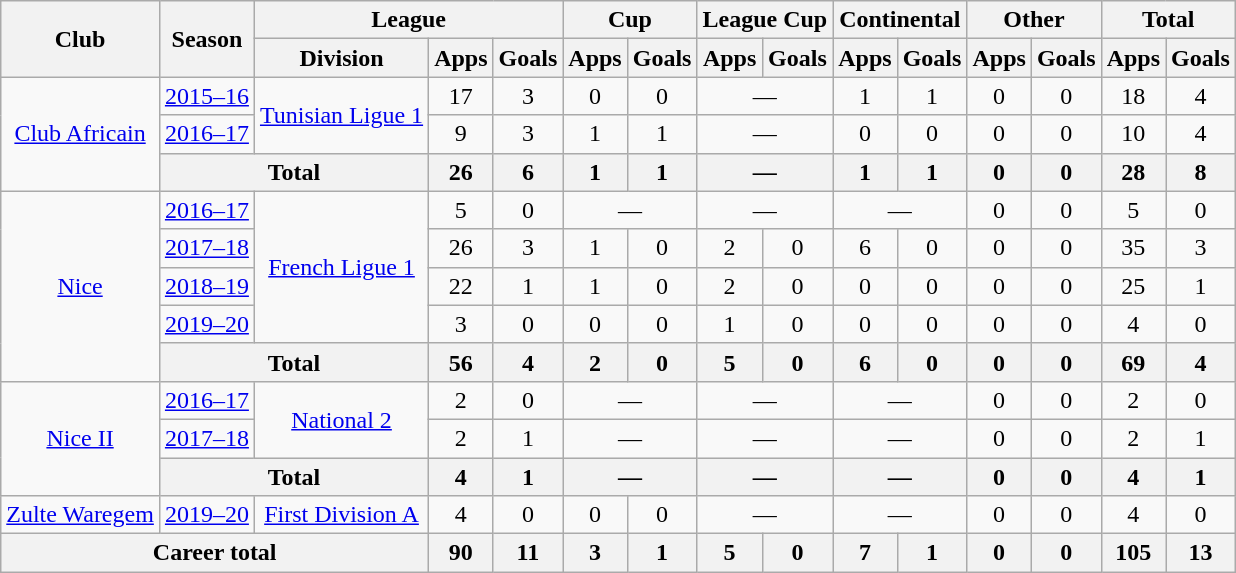<table class="wikitable" style="text-align:center">
<tr>
<th rowspan="2">Club</th>
<th rowspan="2">Season</th>
<th colspan="3">League</th>
<th colspan="2">Cup</th>
<th colspan="2">League Cup</th>
<th colspan="2">Continental</th>
<th colspan="2">Other</th>
<th colspan="2">Total</th>
</tr>
<tr>
<th>Division</th>
<th>Apps</th>
<th>Goals</th>
<th>Apps</th>
<th>Goals</th>
<th>Apps</th>
<th>Goals</th>
<th>Apps</th>
<th>Goals</th>
<th>Apps</th>
<th>Goals</th>
<th>Apps</th>
<th>Goals</th>
</tr>
<tr>
<td rowspan="3"><a href='#'>Club Africain</a></td>
<td><a href='#'>2015–16</a></td>
<td rowspan="2"><a href='#'>Tunisian Ligue 1</a></td>
<td>17</td>
<td>3</td>
<td>0</td>
<td>0</td>
<td colspan="2">—</td>
<td>1</td>
<td>1</td>
<td>0</td>
<td>0</td>
<td>18</td>
<td>4</td>
</tr>
<tr>
<td><a href='#'>2016–17</a></td>
<td>9</td>
<td>3</td>
<td>1</td>
<td>1</td>
<td colspan="2">—</td>
<td>0</td>
<td>0</td>
<td>0</td>
<td>0</td>
<td>10</td>
<td>4</td>
</tr>
<tr>
<th colspan="2">Total</th>
<th>26</th>
<th>6</th>
<th>1</th>
<th>1</th>
<th colspan="2">—</th>
<th>1</th>
<th>1</th>
<th>0</th>
<th>0</th>
<th>28</th>
<th>8</th>
</tr>
<tr>
<td rowspan="5"><a href='#'>Nice</a></td>
<td><a href='#'>2016–17</a></td>
<td rowspan="4"><a href='#'>French Ligue 1</a></td>
<td>5</td>
<td>0</td>
<td colspan="2">—</td>
<td colspan="2">—</td>
<td colspan="2">—</td>
<td>0</td>
<td>0</td>
<td>5</td>
<td>0</td>
</tr>
<tr>
<td><a href='#'>2017–18</a></td>
<td>26</td>
<td>3</td>
<td>1</td>
<td>0</td>
<td>2</td>
<td>0</td>
<td>6</td>
<td>0</td>
<td>0</td>
<td>0</td>
<td>35</td>
<td>3</td>
</tr>
<tr>
<td><a href='#'>2018–19</a></td>
<td>22</td>
<td>1</td>
<td>1</td>
<td>0</td>
<td>2</td>
<td>0</td>
<td>0</td>
<td>0</td>
<td>0</td>
<td>0</td>
<td>25</td>
<td>1</td>
</tr>
<tr>
<td><a href='#'>2019–20</a></td>
<td>3</td>
<td>0</td>
<td>0</td>
<td>0</td>
<td>1</td>
<td>0</td>
<td>0</td>
<td>0</td>
<td>0</td>
<td>0</td>
<td>4</td>
<td>0</td>
</tr>
<tr>
<th colspan="2">Total</th>
<th>56</th>
<th>4</th>
<th>2</th>
<th>0</th>
<th>5</th>
<th>0</th>
<th>6</th>
<th>0</th>
<th>0</th>
<th>0</th>
<th>69</th>
<th>4</th>
</tr>
<tr>
<td rowspan="3"><a href='#'>Nice II</a></td>
<td><a href='#'>2016–17</a></td>
<td rowspan="2"><a href='#'>National 2</a></td>
<td>2</td>
<td>0</td>
<td colspan="2">—</td>
<td colspan="2">—</td>
<td colspan="2">—</td>
<td>0</td>
<td>0</td>
<td>2</td>
<td>0</td>
</tr>
<tr>
<td><a href='#'>2017–18</a></td>
<td>2</td>
<td>1</td>
<td colspan="2">—</td>
<td colspan="2">—</td>
<td colspan="2">—</td>
<td>0</td>
<td>0</td>
<td>2</td>
<td>1</td>
</tr>
<tr>
<th colspan="2">Total</th>
<th>4</th>
<th>1</th>
<th colspan="2">—</th>
<th colspan="2">—</th>
<th colspan="2">—</th>
<th>0</th>
<th>0</th>
<th>4</th>
<th>1</th>
</tr>
<tr>
<td rowspan="1"><a href='#'>Zulte Waregem</a></td>
<td><a href='#'>2019–20</a></td>
<td rowspan="1"><a href='#'>First Division A</a></td>
<td>4</td>
<td>0</td>
<td>0</td>
<td>0</td>
<td colspan="2">—</td>
<td colspan="2">—</td>
<td>0</td>
<td>0</td>
<td>4</td>
<td>0</td>
</tr>
<tr>
<th colspan="3">Career total</th>
<th>90</th>
<th>11</th>
<th>3</th>
<th>1</th>
<th>5</th>
<th>0</th>
<th>7</th>
<th>1</th>
<th>0</th>
<th>0</th>
<th>105</th>
<th>13</th>
</tr>
</table>
